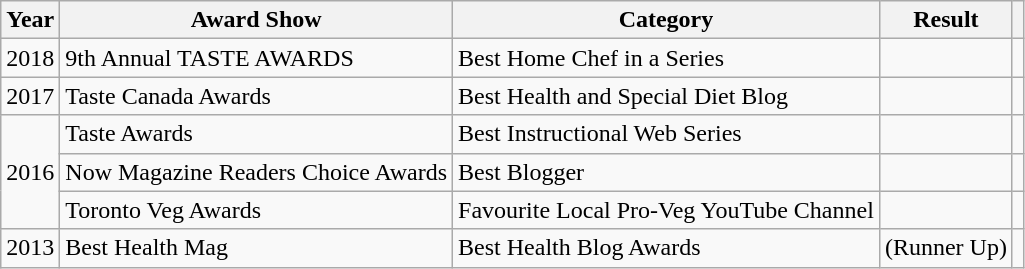<table class="wikitable">
<tr>
<th>Year</th>
<th>Award Show</th>
<th>Category</th>
<th>Result</th>
<th></th>
</tr>
<tr>
<td rowspan="1" scope="row">2018</td>
<td>9th Annual TASTE AWARDS</td>
<td>Best Home Chef in a Series</td>
<td></td>
<td align="center"></td>
</tr>
<tr>
<td rowspan="1" scope="row">2017</td>
<td>Taste Canada Awards</td>
<td>Best Health and Special Diet Blog</td>
<td></td>
<td align="center"></td>
</tr>
<tr>
<td rowspan="3" scope="row">2016</td>
<td>Taste Awards</td>
<td>Best Instructional Web Series</td>
<td></td>
<td align="center"></td>
</tr>
<tr>
<td>Now Magazine Readers Choice Awards</td>
<td>Best Blogger</td>
<td></td>
<td align="center"></td>
</tr>
<tr>
<td>Toronto Veg Awards</td>
<td>Favourite Local Pro-Veg YouTube Channel</td>
<td></td>
<td align="center"></td>
</tr>
<tr>
<td>2013</td>
<td>Best Health Mag</td>
<td>Best Health Blog Awards</td>
<td> (Runner Up)</td>
<td align="center"></td>
</tr>
</table>
